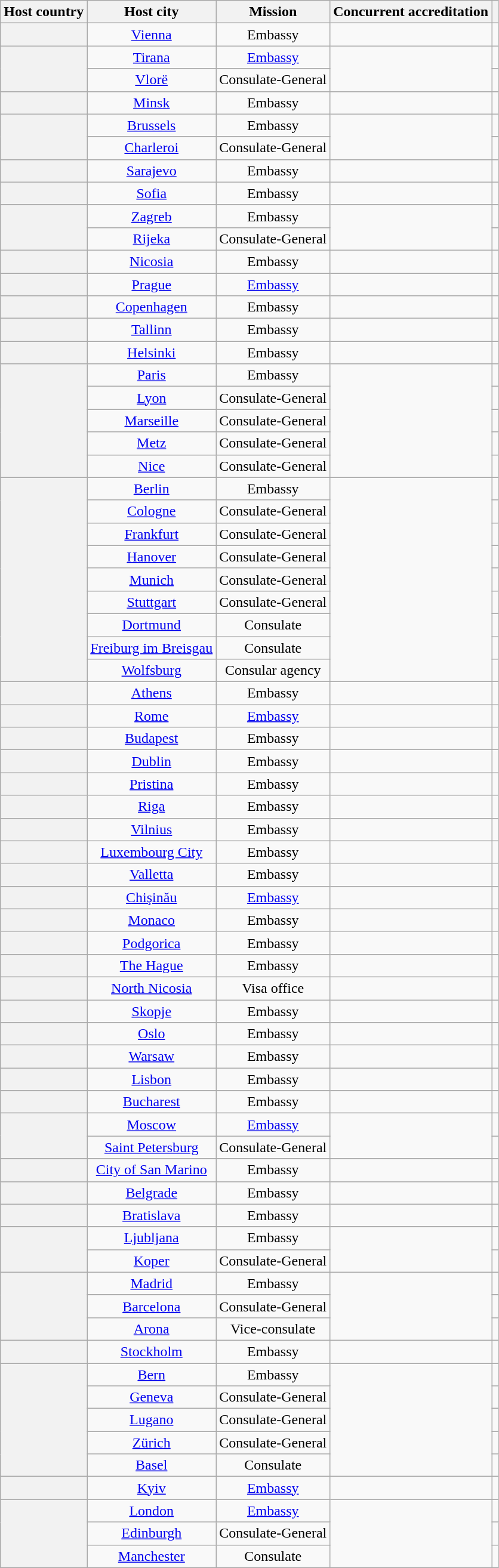<table class="wikitable plainrowheaders" style="text-align:center;">
<tr>
<th scope="col">Host country</th>
<th scope="col">Host city</th>
<th scope="col">Mission</th>
<th scope="col">Concurrent accreditation</th>
<th scope="col"></th>
</tr>
<tr>
<th scope="row"></th>
<td><a href='#'>Vienna</a></td>
<td>Embassy</td>
<td></td>
<td></td>
</tr>
<tr>
<th scope="row" rowspan="2"></th>
<td><a href='#'>Tirana</a></td>
<td><a href='#'>Embassy</a></td>
<td rowspan="2"></td>
<td></td>
</tr>
<tr>
<td><a href='#'>Vlorë</a></td>
<td>Consulate-General</td>
<td></td>
</tr>
<tr>
<th scope="row"></th>
<td><a href='#'>Minsk</a></td>
<td>Embassy</td>
<td></td>
<td></td>
</tr>
<tr>
<th scope="row" rowspan="2"></th>
<td><a href='#'>Brussels</a></td>
<td>Embassy</td>
<td rowspan="2"></td>
<td></td>
</tr>
<tr>
<td><a href='#'>Charleroi</a></td>
<td>Consulate-General</td>
<td></td>
</tr>
<tr>
<th scope="row"></th>
<td><a href='#'>Sarajevo</a></td>
<td>Embassy</td>
<td></td>
<td></td>
</tr>
<tr>
<th scope="row"></th>
<td><a href='#'>Sofia</a></td>
<td>Embassy</td>
<td></td>
<td></td>
</tr>
<tr>
<th scope="row" rowspan="2"></th>
<td><a href='#'>Zagreb</a></td>
<td>Embassy</td>
<td rowspan="2"></td>
<td></td>
</tr>
<tr>
<td><a href='#'>Rijeka</a></td>
<td>Consulate-General</td>
<td></td>
</tr>
<tr>
<th scope="row"></th>
<td><a href='#'>Nicosia</a></td>
<td>Embassy</td>
<td></td>
<td></td>
</tr>
<tr>
<th scope="row"></th>
<td><a href='#'>Prague</a></td>
<td><a href='#'>Embassy</a></td>
<td></td>
<td></td>
</tr>
<tr>
<th scope="row"></th>
<td><a href='#'>Copenhagen</a></td>
<td>Embassy</td>
<td></td>
<td></td>
</tr>
<tr>
<th scope="row"></th>
<td><a href='#'>Tallinn</a></td>
<td>Embassy</td>
<td></td>
<td></td>
</tr>
<tr>
<th scope="row"></th>
<td><a href='#'>Helsinki</a></td>
<td>Embassy</td>
<td></td>
<td></td>
</tr>
<tr>
<th scope="row" rowspan="5"></th>
<td><a href='#'>Paris</a></td>
<td>Embassy</td>
<td rowspan="5"></td>
<td></td>
</tr>
<tr>
<td><a href='#'>Lyon</a></td>
<td>Consulate-General</td>
<td></td>
</tr>
<tr>
<td><a href='#'>Marseille</a></td>
<td>Consulate-General</td>
<td></td>
</tr>
<tr>
<td><a href='#'>Metz</a></td>
<td>Consulate-General</td>
<td></td>
</tr>
<tr>
<td><a href='#'>Nice</a></td>
<td>Consulate-General</td>
<td></td>
</tr>
<tr>
<th scope="row" rowspan="9"></th>
<td><a href='#'>Berlin</a></td>
<td>Embassy</td>
<td rowspan="9"></td>
<td></td>
</tr>
<tr>
<td><a href='#'>Cologne</a></td>
<td>Consulate-General</td>
<td></td>
</tr>
<tr>
<td><a href='#'>Frankfurt</a></td>
<td>Consulate-General</td>
<td></td>
</tr>
<tr>
<td><a href='#'>Hanover</a></td>
<td>Consulate-General</td>
<td></td>
</tr>
<tr>
<td><a href='#'>Munich</a></td>
<td>Consulate-General</td>
<td></td>
</tr>
<tr>
<td><a href='#'>Stuttgart</a></td>
<td>Consulate-General</td>
<td></td>
</tr>
<tr>
<td><a href='#'>Dortmund</a></td>
<td>Consulate</td>
<td></td>
</tr>
<tr>
<td><a href='#'>Freiburg im Breisgau</a></td>
<td>Consulate</td>
<td></td>
</tr>
<tr>
<td><a href='#'>Wolfsburg</a></td>
<td>Consular agency</td>
<td></td>
</tr>
<tr>
<th scope="row"></th>
<td><a href='#'>Athens</a></td>
<td>Embassy</td>
<td></td>
<td></td>
</tr>
<tr>
<th scope="row"></th>
<td><a href='#'>Rome</a></td>
<td><a href='#'>Embassy</a></td>
<td></td>
<td></td>
</tr>
<tr>
<th scope="row"></th>
<td><a href='#'>Budapest</a></td>
<td>Embassy</td>
<td></td>
<td></td>
</tr>
<tr>
<th scope="row"></th>
<td><a href='#'>Dublin</a></td>
<td>Embassy</td>
<td></td>
<td></td>
</tr>
<tr>
<th scope="row"></th>
<td><a href='#'>Pristina</a></td>
<td>Embassy</td>
<td></td>
<td></td>
</tr>
<tr>
<th scope="row"></th>
<td><a href='#'>Riga</a></td>
<td>Embassy</td>
<td></td>
<td></td>
</tr>
<tr>
<th scope="row"></th>
<td><a href='#'>Vilnius</a></td>
<td>Embassy</td>
<td></td>
<td></td>
</tr>
<tr>
<th scope="row"></th>
<td><a href='#'>Luxembourg City</a></td>
<td>Embassy</td>
<td></td>
<td></td>
</tr>
<tr>
<th scope="row"></th>
<td><a href='#'>Valletta</a></td>
<td>Embassy</td>
<td></td>
<td></td>
</tr>
<tr>
<th scope="row"></th>
<td><a href='#'>Chişinău</a></td>
<td><a href='#'>Embassy</a></td>
<td></td>
<td></td>
</tr>
<tr>
<th scope="row"></th>
<td><a href='#'>Monaco</a></td>
<td>Embassy</td>
<td></td>
<td></td>
</tr>
<tr>
<th scope="row"></th>
<td><a href='#'>Podgorica</a></td>
<td>Embassy</td>
<td></td>
<td></td>
</tr>
<tr>
<th scope="row"></th>
<td><a href='#'>The Hague</a></td>
<td>Embassy</td>
<td></td>
<td></td>
</tr>
<tr>
<th scope="row"></th>
<td><a href='#'>North Nicosia</a></td>
<td>Visa office</td>
<td></td>
<td></td>
</tr>
<tr>
<th scope="row"></th>
<td><a href='#'>Skopje</a></td>
<td>Embassy</td>
<td></td>
<td></td>
</tr>
<tr>
<th scope="row"></th>
<td><a href='#'>Oslo</a></td>
<td>Embassy</td>
<td></td>
<td></td>
</tr>
<tr>
<th scope="row"></th>
<td><a href='#'>Warsaw</a></td>
<td>Embassy</td>
<td></td>
<td></td>
</tr>
<tr>
<th scope="row"></th>
<td><a href='#'>Lisbon</a></td>
<td>Embassy</td>
<td></td>
<td></td>
</tr>
<tr>
<th scope="row"></th>
<td><a href='#'>Bucharest</a></td>
<td>Embassy</td>
<td></td>
<td></td>
</tr>
<tr>
<th scope="row" rowspan="2"></th>
<td><a href='#'>Moscow</a></td>
<td><a href='#'>Embassy</a></td>
<td rowspan="2"></td>
<td></td>
</tr>
<tr>
<td><a href='#'>Saint Petersburg</a></td>
<td>Consulate-General</td>
<td></td>
</tr>
<tr>
<th scope="row"></th>
<td><a href='#'>City of San Marino</a></td>
<td>Embassy</td>
<td></td>
<td></td>
</tr>
<tr>
<th scope="row"></th>
<td><a href='#'>Belgrade</a></td>
<td>Embassy</td>
<td></td>
<td></td>
</tr>
<tr>
<th scope="row"></th>
<td><a href='#'>Bratislava</a></td>
<td>Embassy</td>
<td></td>
<td></td>
</tr>
<tr>
<th scope="row" rowspan="2"></th>
<td><a href='#'>Ljubljana</a></td>
<td>Embassy</td>
<td rowspan="2"></td>
<td></td>
</tr>
<tr>
<td><a href='#'>Koper</a></td>
<td>Consulate-General</td>
<td></td>
</tr>
<tr>
<th scope="row" rowspan="3"></th>
<td><a href='#'>Madrid</a></td>
<td>Embassy</td>
<td rowspan="3"></td>
<td></td>
</tr>
<tr>
<td><a href='#'>Barcelona</a></td>
<td>Consulate-General</td>
<td></td>
</tr>
<tr>
<td><a href='#'>Arona</a></td>
<td>Vice-consulate</td>
<td></td>
</tr>
<tr>
<th scope="row"></th>
<td><a href='#'>Stockholm</a></td>
<td>Embassy</td>
<td></td>
<td></td>
</tr>
<tr>
<th scope="row" rowspan="5"></th>
<td><a href='#'>Bern</a></td>
<td>Embassy</td>
<td rowspan="5"></td>
<td></td>
</tr>
<tr>
<td><a href='#'>Geneva</a></td>
<td>Consulate-General</td>
<td></td>
</tr>
<tr>
<td><a href='#'>Lugano</a></td>
<td>Consulate-General</td>
<td></td>
</tr>
<tr>
<td><a href='#'>Zürich</a></td>
<td>Consulate-General</td>
<td></td>
</tr>
<tr>
<td><a href='#'>Basel</a></td>
<td>Consulate</td>
<td></td>
</tr>
<tr>
<th scope="row"></th>
<td><a href='#'>Kyiv</a></td>
<td><a href='#'>Embassy</a></td>
<td></td>
<td></td>
</tr>
<tr>
<th scope="row" rowspan="3"></th>
<td><a href='#'>London</a></td>
<td><a href='#'>Embassy</a></td>
<td rowspan="3"></td>
<td></td>
</tr>
<tr>
<td><a href='#'>Edinburgh</a></td>
<td>Consulate-General</td>
<td></td>
</tr>
<tr>
<td><a href='#'>Manchester</a></td>
<td>Consulate</td>
<td></td>
</tr>
</table>
